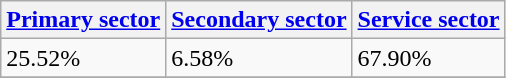<table class="wikitable" border="1">
<tr>
<th><a href='#'>Primary sector</a></th>
<th><a href='#'>Secondary sector</a></th>
<th><a href='#'>Service sector</a></th>
</tr>
<tr>
<td>25.52%</td>
<td>6.58%</td>
<td>67.90%</td>
</tr>
<tr>
</tr>
</table>
